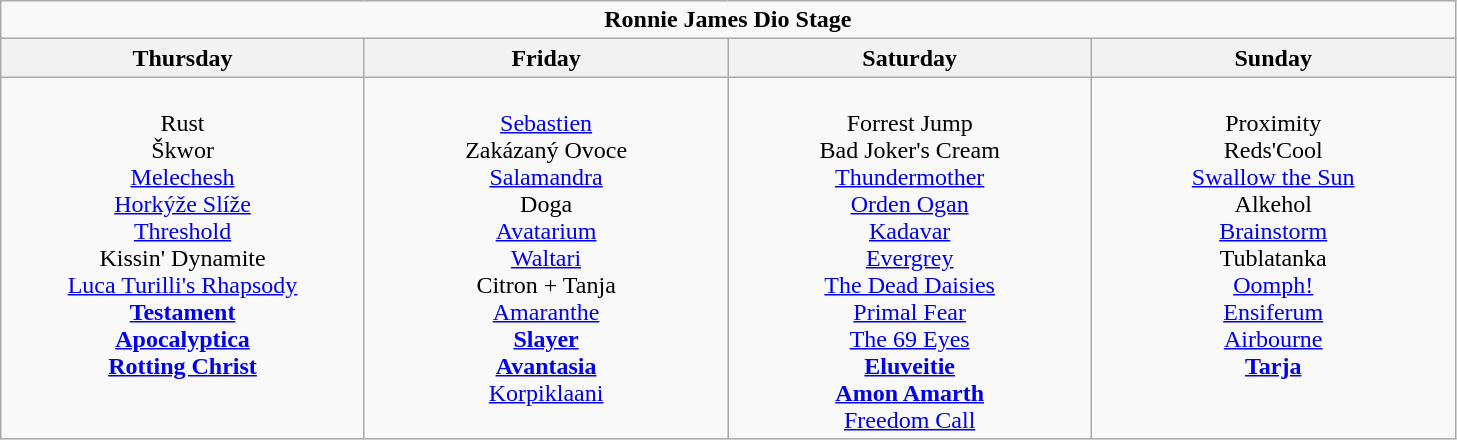<table class="wikitable">
<tr>
<td colspan="4" align="center"><strong>Ronnie James Dio Stage</strong></td>
</tr>
<tr>
<th>Thursday</th>
<th>Friday</th>
<th>Saturday</th>
<th>Sunday</th>
</tr>
<tr>
<td valign="top" align="center" width=235><br>Rust<br>
Škwor<br>
<a href='#'>Melechesh</a><br>
<a href='#'>Horkýže Slíže</a><br>
<a href='#'>Threshold</a><br>
Kissin' Dynamite<br>
<a href='#'>Luca Turilli's Rhapsody</a><br>
<strong><a href='#'>Testament</a></strong><br>
<strong><a href='#'>Apocalyptica</a></strong><br>
<strong><a href='#'>Rotting Christ</a></strong><br></td>
<td valign="top" align="center" width=235><br><a href='#'>Sebastien</a><br>
Zakázaný Ovoce<br>
<a href='#'>Salamandra</a><br>
Doga<br>
<a href='#'>Avatarium</a><br>
<a href='#'>Waltari</a><br>
Citron + Tanja<br>
<a href='#'>Amaranthe</a><br>
<strong><a href='#'>Slayer</a></strong><br>
<strong><a href='#'>Avantasia</a></strong><br>
<a href='#'>Korpiklaani</a><br></td>
<td valign="top" align="center" width=235><br>Forrest Jump<br>
Bad Joker's Cream<br>
<a href='#'>Thundermother</a><br>
<a href='#'>Orden Ogan</a><br>
<a href='#'>Kadavar</a><br>
<a href='#'>Evergrey</a><br>
<a href='#'>The Dead Daisies</a><br>
<a href='#'>Primal Fear</a><br>
<a href='#'>The 69 Eyes</a><br>
<strong><a href='#'>Eluveitie</a></strong><br>
<strong><a href='#'>Amon Amarth</a></strong><br>
<a href='#'>Freedom Call</a><br></td>
<td valign="top" align="center" width=235><br>Proximity<br>
Reds'Cool<br>
<a href='#'>Swallow the Sun</a><br>
Alkehol<br>
<a href='#'>Brainstorm</a><br>
Tublatanka<br>
<a href='#'>Oomph!</a><br>
<a href='#'>Ensiferum</a><br>
<a href='#'>Airbourne</a><br>
<strong><a href='#'>Tarja</a></strong><br></td>
</tr>
</table>
